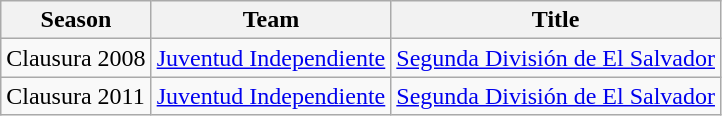<table class="wikitable">
<tr>
<th>Season</th>
<th>Team</th>
<th>Title</th>
</tr>
<tr>
<td>Clausura 2008</td>
<td><a href='#'>Juventud Independiente</a></td>
<td><a href='#'>Segunda División de El Salvador</a></td>
</tr>
<tr>
<td>Clausura 2011</td>
<td><a href='#'>Juventud Independiente</a></td>
<td><a href='#'>Segunda División de El Salvador</a></td>
</tr>
</table>
